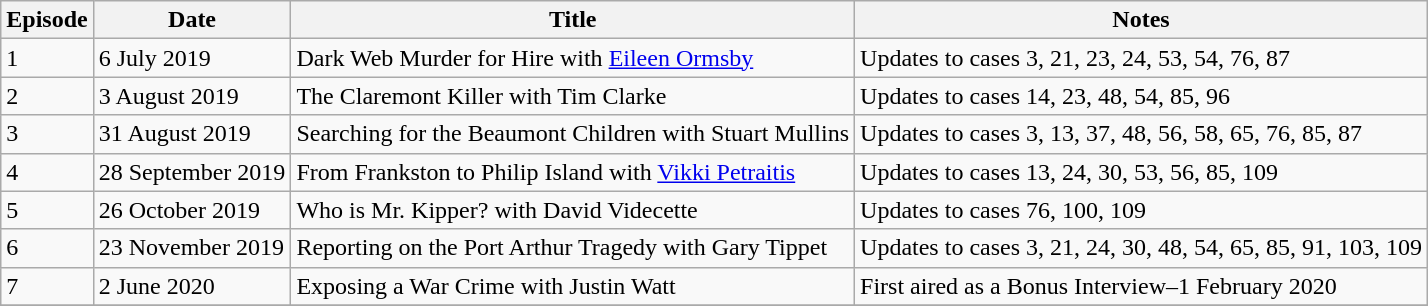<table class="wikitable sortable">
<tr>
<th>Episode</th>
<th>Date</th>
<th>Title</th>
<th>Notes</th>
</tr>
<tr>
<td>1</td>
<td>6 July 2019</td>
<td>Dark Web Murder for Hire with <a href='#'>Eileen Ormsby</a></td>
<td>Updates to cases 3, 21, 23, 24, 53, 54, 76, 87</td>
</tr>
<tr>
<td>2</td>
<td>3 August 2019</td>
<td>The Claremont Killer with Tim Clarke</td>
<td>Updates to cases 14, 23, 48, 54, 85, 96</td>
</tr>
<tr>
<td>3</td>
<td>31 August 2019</td>
<td>Searching for the Beaumont Children with Stuart Mullins</td>
<td>Updates to cases 3, 13, 37, 48, 56, 58, 65, 76, 85, 87</td>
</tr>
<tr>
<td>4</td>
<td>28 September 2019</td>
<td>From Frankston to Philip Island with <a href='#'>Vikki Petraitis</a></td>
<td>Updates to cases 13, 24, 30, 53, 56, 85, 109</td>
</tr>
<tr>
<td>5</td>
<td>26 October 2019</td>
<td>Who is Mr. Kipper? with David Videcette</td>
<td>Updates to cases 76, 100, 109</td>
</tr>
<tr>
<td>6</td>
<td>23 November 2019</td>
<td>Reporting on the Port Arthur Tragedy with Gary Tippet</td>
<td>Updates to cases 3, 21, 24, 30, 48, 54, 65, 85, 91, 103, 109</td>
</tr>
<tr>
<td>7</td>
<td>2 June 2020</td>
<td>Exposing a War Crime with Justin Watt</td>
<td>First aired as a Bonus Interview–1 February 2020</td>
</tr>
<tr>
</tr>
</table>
